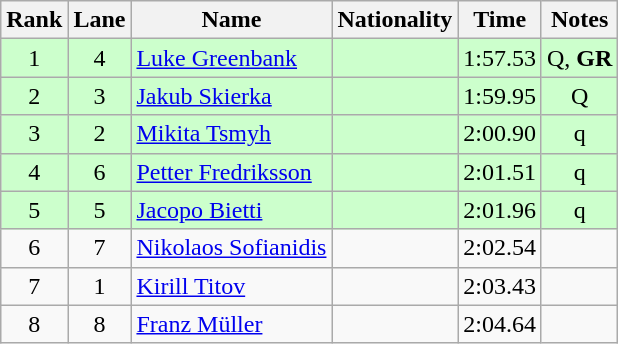<table class="wikitable sortable" style="text-align:center">
<tr>
<th>Rank</th>
<th>Lane</th>
<th>Name</th>
<th>Nationality</th>
<th>Time</th>
<th>Notes</th>
</tr>
<tr bgcolor=ccffcc>
<td>1</td>
<td>4</td>
<td align=left><a href='#'>Luke Greenbank</a></td>
<td align=left></td>
<td>1:57.53</td>
<td>Q, <strong>GR</strong></td>
</tr>
<tr bgcolor=ccffcc>
<td>2</td>
<td>3</td>
<td align=left><a href='#'>Jakub Skierka</a></td>
<td align=left></td>
<td>1:59.95</td>
<td>Q</td>
</tr>
<tr bgcolor=ccffcc>
<td>3</td>
<td>2</td>
<td align=left><a href='#'>Mikita Tsmyh</a></td>
<td align=left></td>
<td>2:00.90</td>
<td>q</td>
</tr>
<tr bgcolor=ccffcc>
<td>4</td>
<td>6</td>
<td align=left><a href='#'>Petter Fredriksson</a></td>
<td align=left></td>
<td>2:01.51</td>
<td>q</td>
</tr>
<tr bgcolor=ccffcc>
<td>5</td>
<td>5</td>
<td align=left><a href='#'>Jacopo Bietti</a></td>
<td align=left></td>
<td>2:01.96</td>
<td>q</td>
</tr>
<tr>
<td>6</td>
<td>7</td>
<td align=left><a href='#'>Nikolaos Sofianidis</a></td>
<td align=left></td>
<td>2:02.54</td>
<td></td>
</tr>
<tr>
<td>7</td>
<td>1</td>
<td align=left><a href='#'>Kirill Titov</a></td>
<td align=left></td>
<td>2:03.43</td>
<td></td>
</tr>
<tr>
<td>8</td>
<td>8</td>
<td align=left><a href='#'>Franz Müller</a></td>
<td align=left></td>
<td>2:04.64</td>
<td></td>
</tr>
</table>
